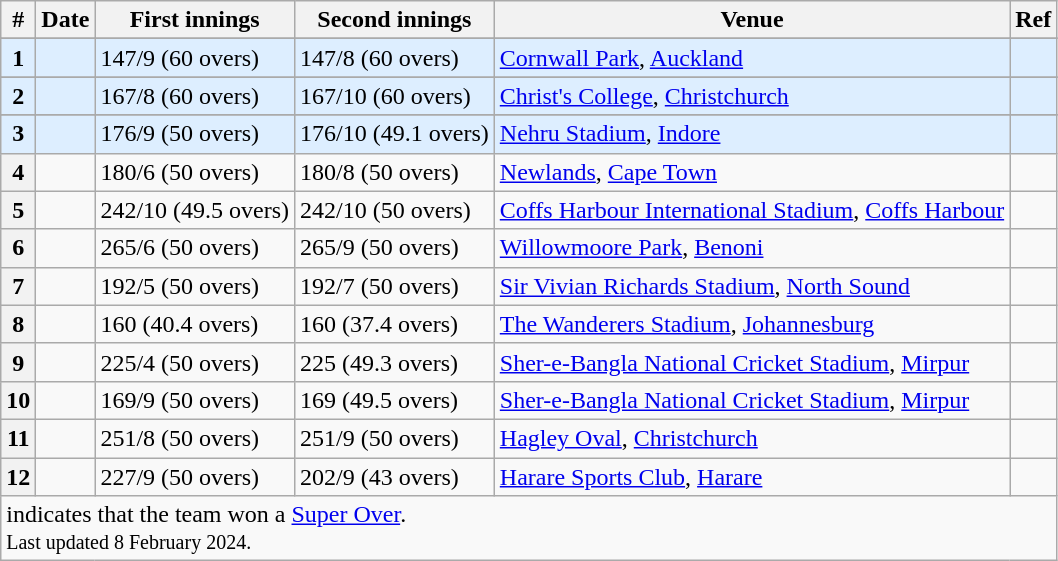<table class="wikitable">
<tr>
<th scope="col">#</th>
<th scope="col">Date</th>
<th scope="col">First innings</th>
<th scope="col">Second innings</th>
<th scope="col">Venue</th>
<th scope="col">Ref</th>
</tr>
<tr>
</tr>
<tr style=background:#def;>
<th scope=row style=background:#def;>1</th>
<td></td>
<td> 147/9 (60 overs)</td>
<td> 147/8 (60 overs)</td>
<td><a href='#'>Cornwall Park</a>, <a href='#'>Auckland</a></td>
<td></td>
</tr>
<tr>
</tr>
<tr style=background:#def;>
<th scope=row style=background:#def;>2</th>
<td></td>
<td> 167/8 (60 overs)</td>
<td> 167/10 (60 overs)</td>
<td><a href='#'>Christ's College</a>, <a href='#'>Christchurch</a></td>
<td></td>
</tr>
<tr>
</tr>
<tr style=background:#def;>
<th scope=row style=background:#def;>3</th>
<td></td>
<td> 176/9 (50 overs)</td>
<td> 176/10 (49.1 overs)</td>
<td><a href='#'>Nehru Stadium</a>, <a href='#'>Indore</a></td>
<td></td>
</tr>
<tr>
<th scope=row>4</th>
<td></td>
<td> 180/6 (50 overs)</td>
<td> 180/8 (50 overs)</td>
<td><a href='#'>Newlands</a>, <a href='#'>Cape Town</a></td>
<td></td>
</tr>
<tr>
<th scope=row>5</th>
<td></td>
<td> 242/10 (49.5 overs)</td>
<td> 242/10 (50 overs)</td>
<td><a href='#'>Coffs Harbour International Stadium</a>, <a href='#'>Coffs Harbour</a></td>
<td></td>
</tr>
<tr>
<th scope=row>6</th>
<td></td>
<td> 265/6 (50 overs)</td>
<td> 265/9 (50 overs)</td>
<td><a href='#'>Willowmoore Park</a>, <a href='#'>Benoni</a></td>
<td></td>
</tr>
<tr>
<th>7</th>
<td></td>
<td> 192/5 (50 overs) </td>
<td> 192/7 (50 overs)</td>
<td><a href='#'>Sir Vivian Richards Stadium</a>, <a href='#'>North Sound</a></td>
<td></td>
</tr>
<tr>
<th scope="row">8</th>
<td></td>
<td> 160 (40.4 overs)</td>
<td> 160 (37.4 overs) </td>
<td><a href='#'>The Wanderers Stadium</a>, <a href='#'>Johannesburg</a></td>
<td></td>
</tr>
<tr>
<th scope="row">9</th>
<td></td>
<td> 225/4 (50 overs)</td>
<td> 225 (49.3 overs)</td>
<td><a href='#'>Sher-e-Bangla National Cricket Stadium</a>, <a href='#'>Mirpur</a></td>
<td></td>
</tr>
<tr>
<th>10</th>
<td></td>
<td> 169/9 (50 overs) </td>
<td> 169 (49.5 overs)</td>
<td><a href='#'>Sher-e-Bangla National Cricket Stadium</a>, <a href='#'>Mirpur</a></td>
<td></td>
</tr>
<tr>
<th>11</th>
<td></td>
<td> 251/8 (50 overs)</td>
<td> 251/9 (50 overs) </td>
<td><a href='#'>Hagley Oval</a>, <a href='#'>Christchurch</a></td>
<td></td>
</tr>
<tr>
<th>12</th>
<td></td>
<td> 227/9 (50 overs)</td>
<td> 202/9 (43 overs)</td>
<td><a href='#'>Harare Sports Club</a>, <a href='#'>Harare</a></td>
<td></td>
</tr>
<tr>
<td colspan="6" scope="row"> indicates that the team won a <a href='#'>Super Over</a>.<br><small>Last updated 8 February 2024. </small></td>
</tr>
</table>
